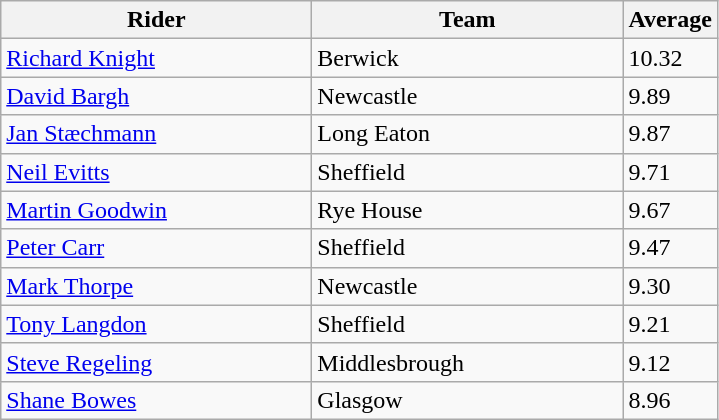<table class="wikitable" style="font-size: 100%">
<tr>
<th width=200>Rider</th>
<th width=200>Team</th>
<th width=40>Average</th>
</tr>
<tr>
<td align="left"><a href='#'>Richard Knight</a></td>
<td>Berwick</td>
<td>10.32</td>
</tr>
<tr>
<td align="left"><a href='#'>David Bargh</a></td>
<td>Newcastle</td>
<td>9.89</td>
</tr>
<tr>
<td align="left"><a href='#'>Jan Stæchmann</a></td>
<td>Long Eaton</td>
<td>9.87</td>
</tr>
<tr>
<td align="left"><a href='#'>Neil Evitts</a></td>
<td>Sheffield</td>
<td>9.71</td>
</tr>
<tr>
<td align="left"><a href='#'>Martin Goodwin</a></td>
<td>Rye House</td>
<td>9.67</td>
</tr>
<tr>
<td align="left"><a href='#'>Peter Carr</a></td>
<td>Sheffield</td>
<td>9.47</td>
</tr>
<tr>
<td align="left"><a href='#'>Mark Thorpe</a></td>
<td>Newcastle</td>
<td>9.30</td>
</tr>
<tr>
<td align="left"><a href='#'>Tony Langdon</a></td>
<td>Sheffield</td>
<td>9.21</td>
</tr>
<tr>
<td align="left"><a href='#'>Steve Regeling</a></td>
<td>Middlesbrough</td>
<td>9.12</td>
</tr>
<tr>
<td align="left"><a href='#'>Shane Bowes</a></td>
<td>Glasgow</td>
<td>8.96</td>
</tr>
</table>
